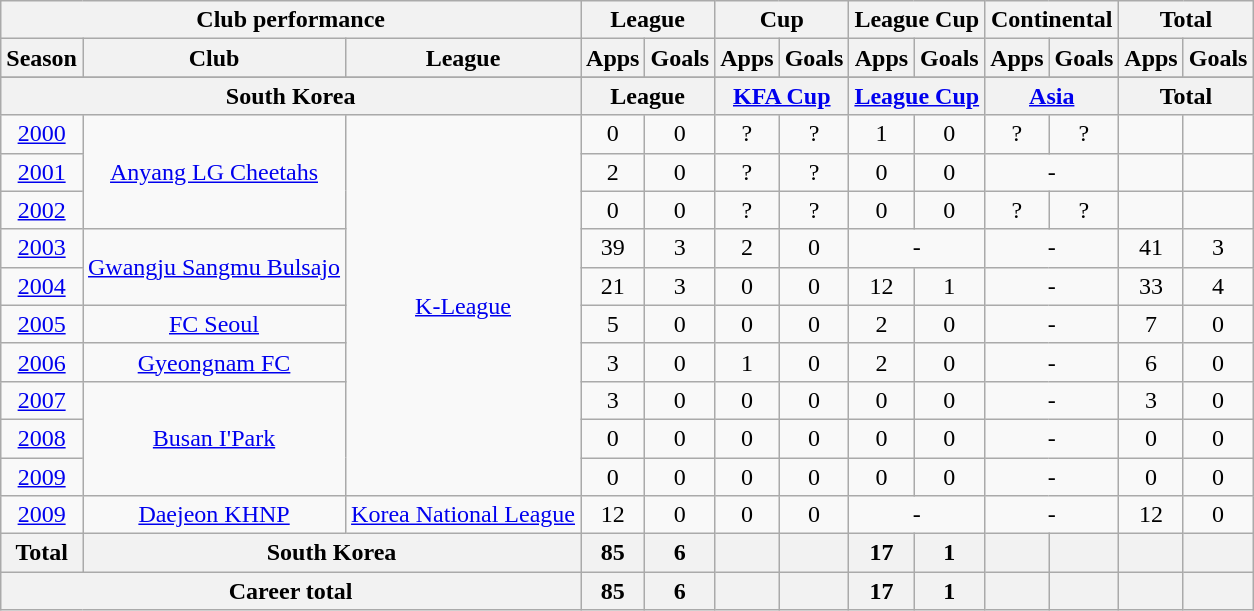<table class="wikitable" style="text-align:center">
<tr>
<th colspan=3>Club performance</th>
<th colspan=2>League</th>
<th colspan=2>Cup</th>
<th colspan=2>League Cup</th>
<th colspan=2>Continental</th>
<th colspan=2>Total</th>
</tr>
<tr>
<th>Season</th>
<th>Club</th>
<th>League</th>
<th>Apps</th>
<th>Goals</th>
<th>Apps</th>
<th>Goals</th>
<th>Apps</th>
<th>Goals</th>
<th>Apps</th>
<th>Goals</th>
<th>Apps</th>
<th>Goals</th>
</tr>
<tr>
</tr>
<tr>
<th colspan=3>South Korea</th>
<th colspan=2>League</th>
<th colspan=2><a href='#'>KFA Cup</a></th>
<th colspan=2><a href='#'>League Cup</a></th>
<th colspan=2><a href='#'>Asia</a></th>
<th colspan=2>Total</th>
</tr>
<tr>
<td><a href='#'>2000</a></td>
<td rowspan="3"><a href='#'>Anyang LG Cheetahs</a></td>
<td rowspan="10"><a href='#'>K-League</a></td>
<td>0</td>
<td>0</td>
<td>?</td>
<td>?</td>
<td>1</td>
<td>0</td>
<td>?</td>
<td>?</td>
<td></td>
<td></td>
</tr>
<tr>
<td><a href='#'>2001</a></td>
<td>2</td>
<td>0</td>
<td>?</td>
<td>?</td>
<td>0</td>
<td>0</td>
<td colspan="2">-</td>
<td></td>
<td></td>
</tr>
<tr>
<td><a href='#'>2002</a></td>
<td>0</td>
<td>0</td>
<td>?</td>
<td>?</td>
<td>0</td>
<td>0</td>
<td>?</td>
<td>?</td>
<td></td>
<td></td>
</tr>
<tr>
<td><a href='#'>2003</a></td>
<td rowspan="2"><a href='#'>Gwangju Sangmu Bulsajo</a></td>
<td>39</td>
<td>3</td>
<td>2</td>
<td>0</td>
<td colspan="2">-</td>
<td colspan="2">-</td>
<td>41</td>
<td>3</td>
</tr>
<tr>
<td><a href='#'>2004</a></td>
<td>21</td>
<td>3</td>
<td>0</td>
<td>0</td>
<td>12</td>
<td>1</td>
<td colspan="2">-</td>
<td>33</td>
<td>4</td>
</tr>
<tr>
<td><a href='#'>2005</a></td>
<td><a href='#'>FC Seoul</a></td>
<td>5</td>
<td>0</td>
<td>0</td>
<td>0</td>
<td>2</td>
<td>0</td>
<td colspan="2">-</td>
<td>7</td>
<td>0</td>
</tr>
<tr>
<td><a href='#'>2006</a></td>
<td><a href='#'>Gyeongnam FC</a></td>
<td>3</td>
<td>0</td>
<td>1</td>
<td>0</td>
<td>2</td>
<td>0</td>
<td colspan="2">-</td>
<td>6</td>
<td>0</td>
</tr>
<tr>
<td><a href='#'>2007</a></td>
<td rowspan="3"><a href='#'>Busan I'Park</a></td>
<td>3</td>
<td>0</td>
<td>0</td>
<td>0</td>
<td>0</td>
<td>0</td>
<td colspan="2">-</td>
<td>3</td>
<td>0</td>
</tr>
<tr>
<td><a href='#'>2008</a></td>
<td>0</td>
<td>0</td>
<td>0</td>
<td>0</td>
<td>0</td>
<td>0</td>
<td colspan="2">-</td>
<td>0</td>
<td>0</td>
</tr>
<tr>
<td><a href='#'>2009</a></td>
<td>0</td>
<td>0</td>
<td>0</td>
<td>0</td>
<td>0</td>
<td>0</td>
<td colspan="2">-</td>
<td>0</td>
<td>0</td>
</tr>
<tr>
<td><a href='#'>2009</a></td>
<td><a href='#'>Daejeon KHNP</a></td>
<td><a href='#'>Korea National League</a></td>
<td>12</td>
<td>0</td>
<td>0</td>
<td>0</td>
<td colspan="2">-</td>
<td colspan="2">-</td>
<td>12</td>
<td>0</td>
</tr>
<tr>
<th rowspan=1>Total</th>
<th colspan=2>South Korea</th>
<th>85</th>
<th>6</th>
<th></th>
<th></th>
<th>17</th>
<th>1</th>
<th></th>
<th></th>
<th></th>
<th></th>
</tr>
<tr>
<th colspan=3>Career total</th>
<th>85</th>
<th>6</th>
<th></th>
<th></th>
<th>17</th>
<th>1</th>
<th></th>
<th></th>
<th></th>
<th></th>
</tr>
</table>
